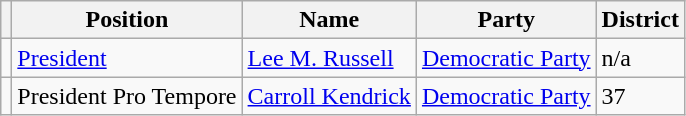<table class="wikitable">
<tr>
<th></th>
<th>Position</th>
<th>Name</th>
<th>Party</th>
<th>District</th>
</tr>
<tr>
<td></td>
<td><a href='#'>President</a></td>
<td><a href='#'>Lee M. Russell</a></td>
<td><a href='#'>Democratic Party</a></td>
<td>n/a</td>
</tr>
<tr>
<td></td>
<td>President Pro Tempore</td>
<td><a href='#'>Carroll Kendrick</a></td>
<td><a href='#'>Democratic Party</a></td>
<td>37</td>
</tr>
</table>
